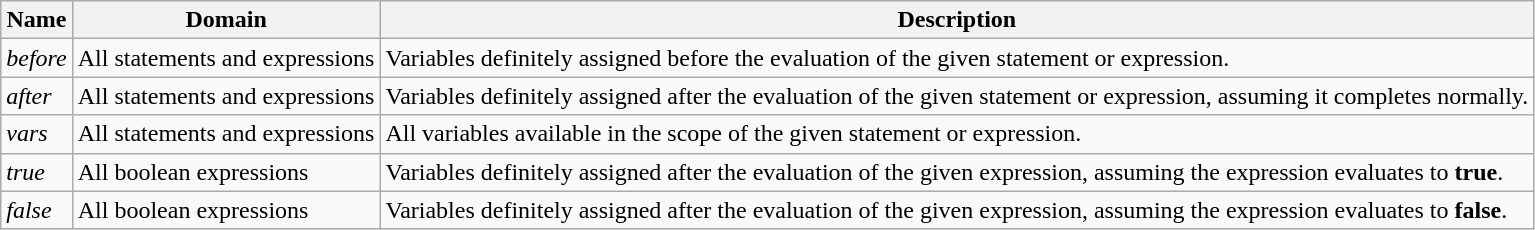<table class="wikitable">
<tr>
<th>Name</th>
<th>Domain</th>
<th>Description</th>
</tr>
<tr>
<td><em>before</em></td>
<td>All statements and expressions</td>
<td>Variables definitely assigned before the evaluation of the given statement or expression.</td>
</tr>
<tr>
<td><em>after</em></td>
<td>All statements and expressions</td>
<td>Variables definitely assigned after the evaluation of the given statement or expression, assuming it completes normally.</td>
</tr>
<tr>
<td><em>vars</em></td>
<td>All statements and expressions</td>
<td>All variables available in the scope of the given statement or expression.</td>
</tr>
<tr>
<td><em>true</em></td>
<td>All boolean expressions</td>
<td>Variables definitely assigned after the evaluation of the given expression, assuming the expression evaluates to <strong>true</strong>.</td>
</tr>
<tr>
<td><em>false</em></td>
<td>All boolean expressions</td>
<td>Variables definitely assigned after the evaluation of the given expression, assuming the expression evaluates to <strong>false</strong>.</td>
</tr>
</table>
